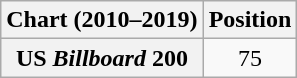<table class="wikitable plainrowheaders" style="text-align:center">
<tr>
<th scope="col">Chart (2010–2019)</th>
<th scope="col">Position</th>
</tr>
<tr>
<th scope="row">US <em>Billboard</em> 200</th>
<td>75</td>
</tr>
</table>
